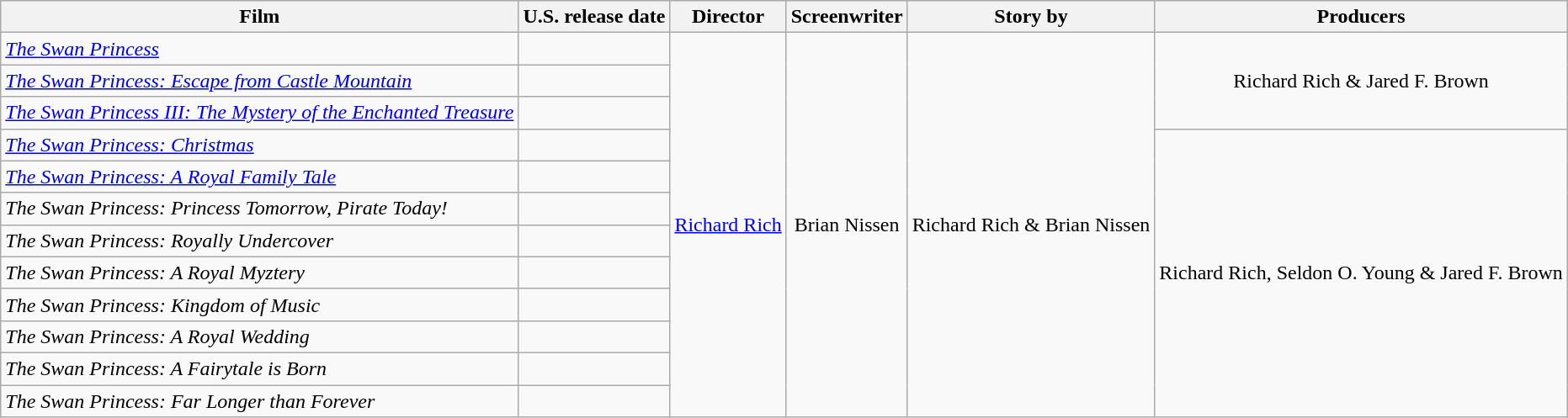<table class="wikitable plainrowheaders" style="text-align:center">
<tr>
<th>Film</th>
<th>U.S. release date</th>
<th>Director</th>
<th>Screenwriter</th>
<th>Story by</th>
<th>Producers</th>
</tr>
<tr>
<td style="text-align:left"><em><a href='#'>The Swan Princess</a></em></td>
<td style="text-align:left"></td>
<td rowspan="12"><a href='#'>Richard Rich</a></td>
<td rowspan="12">Brian Nissen</td>
<td rowspan="12">Richard Rich & Brian Nissen</td>
<td rowspan="3">Richard Rich & Jared F. Brown</td>
</tr>
<tr>
<td style="text-align:left"><em><a href='#'>The Swan Princess: Escape from Castle Mountain</a></em></td>
<td style="text-align:left"></td>
</tr>
<tr>
<td style="text-align:left"><em><a href='#'>The Swan Princess III: The Mystery of the Enchanted Treasure</a></em></td>
<td style="text-align:left"></td>
</tr>
<tr>
<td style="text-align:left"><em><a href='#'>The Swan Princess: Christmas</a></em></td>
<td style="text-align:left"></td>
<td rowspan="9">Richard Rich, Seldon O. Young & Jared F. Brown</td>
</tr>
<tr>
<td style="text-align:left"><em><a href='#'>The Swan Princess: A Royal Family Tale</a></em></td>
<td style="text-align:left"></td>
</tr>
<tr>
<td style="text-align:left"><em>The Swan Princess: Princess Tomorrow, Pirate Today!</em></td>
<td style="text-align:left"></td>
</tr>
<tr>
<td style="text-align:left"><em>The Swan Princess: Royally Undercover</em></td>
<td style="text-align:left"></td>
</tr>
<tr>
<td style="text-align:left"><em>The Swan Princess: A Royal Myztery</em></td>
<td style="text-align:left"></td>
</tr>
<tr>
<td style="text-align:left"><em>The Swan Princess: Kingdom of Music</em></td>
<td style="text-align:left"></td>
</tr>
<tr>
<td style="text-align:left"><em>The Swan Princess: A Royal Wedding</em></td>
<td style="text-align:left"></td>
</tr>
<tr>
<td style="text-align:left"><em>The Swan Princess: A Fairytale is Born</em></td>
<td style="text-align:left"></td>
</tr>
<tr>
<td style="text-align:left"><em>The Swan Princess: Far Longer than Forever</em></td>
<td style="text-align:left"></td>
</tr>
</table>
